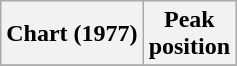<table class="wikitable sortable plainrowheaders">
<tr>
<th>Chart (1977)</th>
<th>Peak<br>position</th>
</tr>
<tr>
</tr>
</table>
